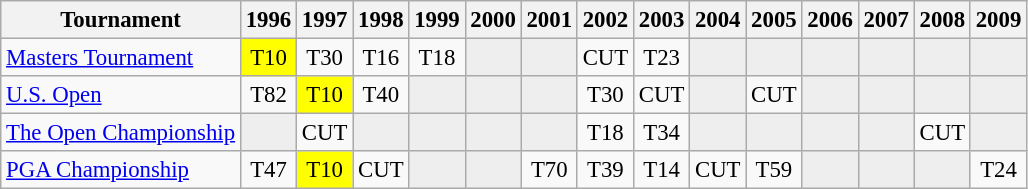<table class="wikitable" style="font-size:95%;text-align:center;">
<tr>
<th>Tournament</th>
<th>1996</th>
<th>1997</th>
<th>1998</th>
<th>1999</th>
<th>2000</th>
<th>2001</th>
<th>2002</th>
<th>2003</th>
<th>2004</th>
<th>2005</th>
<th>2006</th>
<th>2007</th>
<th>2008</th>
<th>2009</th>
</tr>
<tr>
<td align=left><a href='#'>Masters Tournament</a></td>
<td style="background:yellow;">T10</td>
<td>T30</td>
<td>T16</td>
<td>T18</td>
<td style="background:#eeeeee;"></td>
<td style="background:#eeeeee;"></td>
<td>CUT</td>
<td>T23</td>
<td style="background:#eeeeee;"></td>
<td style="background:#eeeeee;"></td>
<td style="background:#eeeeee;"></td>
<td style="background:#eeeeee;"></td>
<td style="background:#eeeeee;"></td>
<td style="background:#eeeeee;"></td>
</tr>
<tr>
<td align=left><a href='#'>U.S. Open</a></td>
<td>T82</td>
<td style="background:yellow;">T10</td>
<td>T40</td>
<td style="background:#eeeeee;"></td>
<td style="background:#eeeeee;"></td>
<td style="background:#eeeeee;"></td>
<td>T30</td>
<td>CUT</td>
<td style="background:#eeeeee;"></td>
<td>CUT</td>
<td style="background:#eeeeee;"></td>
<td style="background:#eeeeee;"></td>
<td style="background:#eeeeee;"></td>
<td style="background:#eeeeee;"></td>
</tr>
<tr>
<td align=left><a href='#'>The Open Championship</a></td>
<td style="background:#eeeeee;"></td>
<td>CUT</td>
<td style="background:#eeeeee;"></td>
<td style="background:#eeeeee;"></td>
<td style="background:#eeeeee;"></td>
<td style="background:#eeeeee;"></td>
<td>T18</td>
<td>T34</td>
<td style="background:#eeeeee;"></td>
<td style="background:#eeeeee;"></td>
<td style="background:#eeeeee;"></td>
<td style="background:#eeeeee;"></td>
<td>CUT</td>
<td style="background:#eeeeee;"></td>
</tr>
<tr>
<td align=left><a href='#'>PGA Championship</a></td>
<td>T47</td>
<td style="background:yellow;">T10</td>
<td>CUT</td>
<td style="background:#eeeeee;"></td>
<td style="background:#eeeeee;"></td>
<td>T70</td>
<td>T39</td>
<td>T14</td>
<td>CUT</td>
<td>T59</td>
<td style="background:#eeeeee;"></td>
<td style="background:#eeeeee;"></td>
<td style="background:#eeeeee;"></td>
<td>T24</td>
</tr>
</table>
